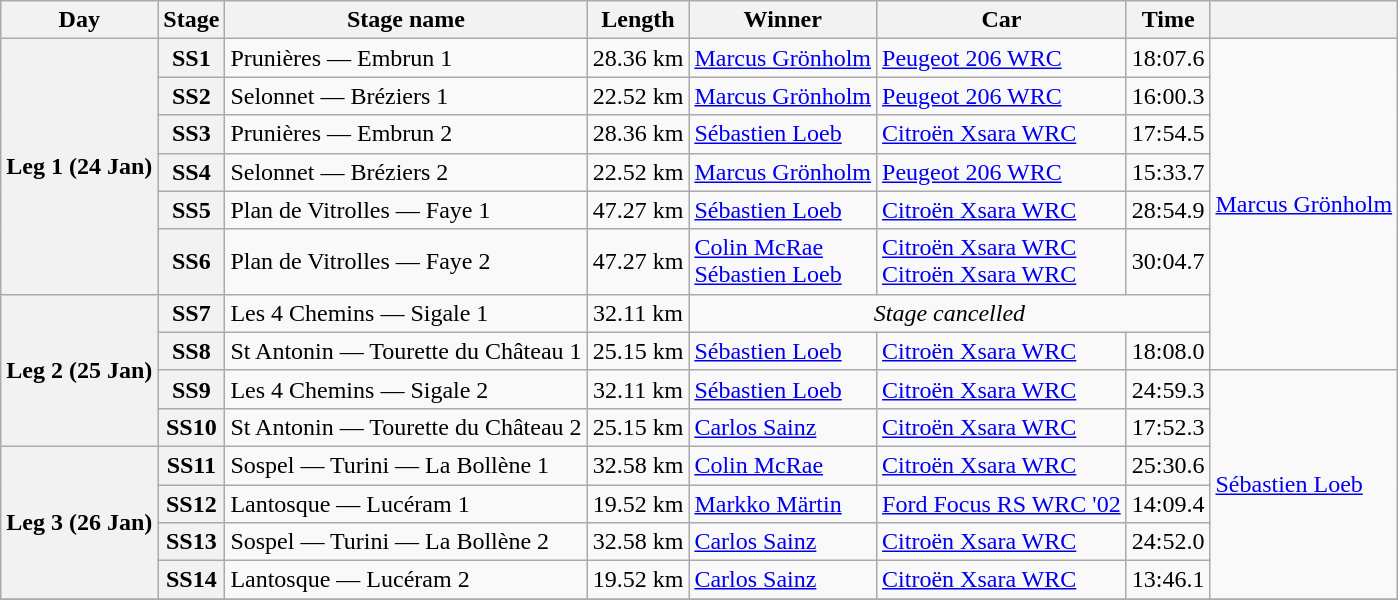<table class="wikitable">
<tr>
<th>Day</th>
<th>Stage</th>
<th>Stage name</th>
<th>Length</th>
<th>Winner</th>
<th>Car</th>
<th>Time</th>
<th></th>
</tr>
<tr>
<th rowspan="6">Leg 1 (24 Jan)</th>
<th>SS1</th>
<td>Prunières — Embrun 1</td>
<td align="center">28.36 km</td>
<td> <a href='#'>Marcus Grönholm</a></td>
<td><a href='#'>Peugeot 206 WRC</a></td>
<td>18:07.6</td>
<td rowspan="8"> <a href='#'>Marcus Grönholm</a></td>
</tr>
<tr>
<th>SS2</th>
<td>Selonnet — Bréziers 1</td>
<td align="center">22.52 km</td>
<td> <a href='#'>Marcus Grönholm</a></td>
<td><a href='#'>Peugeot 206 WRC</a></td>
<td>16:00.3</td>
</tr>
<tr>
<th>SS3</th>
<td>Prunières — Embrun 2</td>
<td align="center">28.36 km</td>
<td> <a href='#'>Sébastien Loeb</a></td>
<td><a href='#'>Citroën Xsara WRC</a></td>
<td>17:54.5</td>
</tr>
<tr>
<th>SS4</th>
<td>Selonnet — Bréziers 2</td>
<td align="center">22.52 km</td>
<td> <a href='#'>Marcus Grönholm</a></td>
<td><a href='#'>Peugeot 206 WRC</a></td>
<td>15:33.7</td>
</tr>
<tr>
<th>SS5</th>
<td>Plan de Vitrolles — Faye 1</td>
<td align="center">47.27 km</td>
<td> <a href='#'>Sébastien Loeb</a></td>
<td><a href='#'>Citroën Xsara WRC</a></td>
<td>28:54.9</td>
</tr>
<tr>
<th>SS6</th>
<td>Plan de Vitrolles — Faye 2</td>
<td align="center">47.27 km</td>
<td> <a href='#'>Colin McRae</a><br> <a href='#'>Sébastien Loeb</a></td>
<td><a href='#'>Citroën Xsara WRC</a><br><a href='#'>Citroën Xsara WRC</a></td>
<td>30:04.7</td>
</tr>
<tr>
<th rowspan="4">Leg 2 (25 Jan)</th>
<th>SS7</th>
<td>Les 4 Chemins — Sigale 1</td>
<td align="center">32.11 km</td>
<td colspan="3" align="center"><em>Stage cancelled</em></td>
</tr>
<tr>
<th>SS8</th>
<td>St Antonin — Tourette du Château 1</td>
<td align="center">25.15 km</td>
<td> <a href='#'>Sébastien Loeb</a></td>
<td><a href='#'>Citroën Xsara WRC</a></td>
<td>18:08.0</td>
</tr>
<tr>
<th>SS9</th>
<td>Les 4 Chemins — Sigale 2</td>
<td align="center">32.11 km</td>
<td> <a href='#'>Sébastien Loeb</a></td>
<td><a href='#'>Citroën Xsara WRC</a></td>
<td>24:59.3</td>
<td rowspan="6"> <a href='#'>Sébastien Loeb</a></td>
</tr>
<tr>
<th>SS10</th>
<td>St Antonin — Tourette du Château 2</td>
<td align="center">25.15 km</td>
<td> <a href='#'>Carlos Sainz</a></td>
<td><a href='#'>Citroën Xsara WRC</a></td>
<td>17:52.3</td>
</tr>
<tr>
<th rowspan="4">Leg 3 (26 Jan)</th>
<th>SS11</th>
<td>Sospel — Turini — La Bollène 1</td>
<td align="center">32.58 km</td>
<td> <a href='#'>Colin McRae</a></td>
<td><a href='#'>Citroën Xsara WRC</a></td>
<td>25:30.6</td>
</tr>
<tr>
<th>SS12</th>
<td>Lantosque — Lucéram 1</td>
<td align="center">19.52 km</td>
<td> <a href='#'>Markko Märtin</a></td>
<td><a href='#'>Ford Focus RS WRC '02</a></td>
<td>14:09.4</td>
</tr>
<tr>
<th>SS13</th>
<td>Sospel — Turini — La Bollène 2</td>
<td align="center">32.58 km</td>
<td> <a href='#'>Carlos Sainz</a></td>
<td><a href='#'>Citroën Xsara WRC</a></td>
<td>24:52.0</td>
</tr>
<tr>
<th>SS14</th>
<td>Lantosque — Lucéram 2</td>
<td align="center">19.52 km</td>
<td> <a href='#'>Carlos Sainz</a></td>
<td><a href='#'>Citroën Xsara WRC</a></td>
<td>13:46.1</td>
</tr>
<tr>
</tr>
</table>
